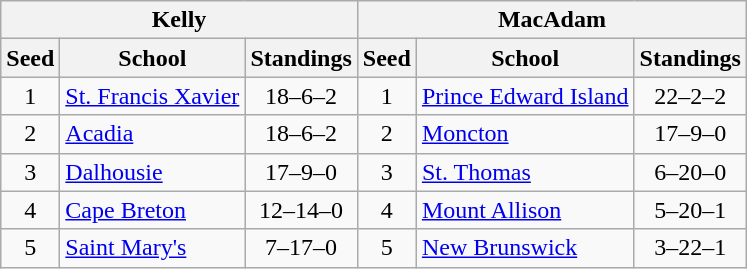<table class="wikitable">
<tr>
<th colspan=3>Kelly</th>
<th colspan=3>MacAdam</th>
</tr>
<tr>
<th>Seed</th>
<th>School</th>
<th>Standings</th>
<th>Seed</th>
<th>School</th>
<th>Standings</th>
</tr>
<tr>
<td align=center>1</td>
<td><a href='#'>St. Francis Xavier</a></td>
<td align=center>18–6–2</td>
<td align=center>1</td>
<td><a href='#'>Prince Edward Island</a></td>
<td align=center>22–2–2</td>
</tr>
<tr>
<td align=center>2</td>
<td><a href='#'>Acadia</a></td>
<td align=center>18–6–2</td>
<td align=center>2</td>
<td><a href='#'>Moncton</a></td>
<td align=center>17–9–0</td>
</tr>
<tr>
<td align=center>3</td>
<td><a href='#'>Dalhousie</a></td>
<td align=center>17–9–0</td>
<td align=center>3</td>
<td><a href='#'>St. Thomas</a></td>
<td align=center>6–20–0</td>
</tr>
<tr>
<td align=center>4</td>
<td><a href='#'>Cape Breton</a></td>
<td align=center>12–14–0</td>
<td align=center>4</td>
<td><a href='#'>Mount Allison</a></td>
<td align=center>5–20–1</td>
</tr>
<tr>
<td align=center>5</td>
<td><a href='#'>Saint Mary's</a></td>
<td align=center>7–17–0</td>
<td align=center>5</td>
<td><a href='#'>New Brunswick</a></td>
<td align=center>3–22–1</td>
</tr>
</table>
